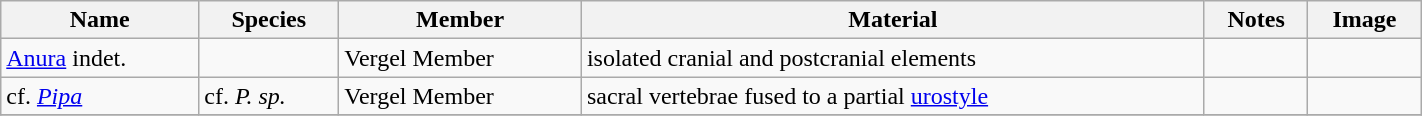<table class="wikitable" align="center" width="75%">
<tr>
<th>Name</th>
<th>Species</th>
<th>Member</th>
<th>Material</th>
<th>Notes</th>
<th>Image</th>
</tr>
<tr>
<td><a href='#'>Anura</a> indet.</td>
<td></td>
<td>Vergel Member</td>
<td>isolated cranial and postcranial elements</td>
<td></td>
<td></td>
</tr>
<tr>
<td>cf. <em><a href='#'>Pipa</a></em></td>
<td>cf. <em>P. sp.</em></td>
<td>Vergel Member</td>
<td>sacral vertebrae fused to a partial <a href='#'>urostyle</a></td>
<td></td>
<td></td>
</tr>
<tr>
</tr>
</table>
